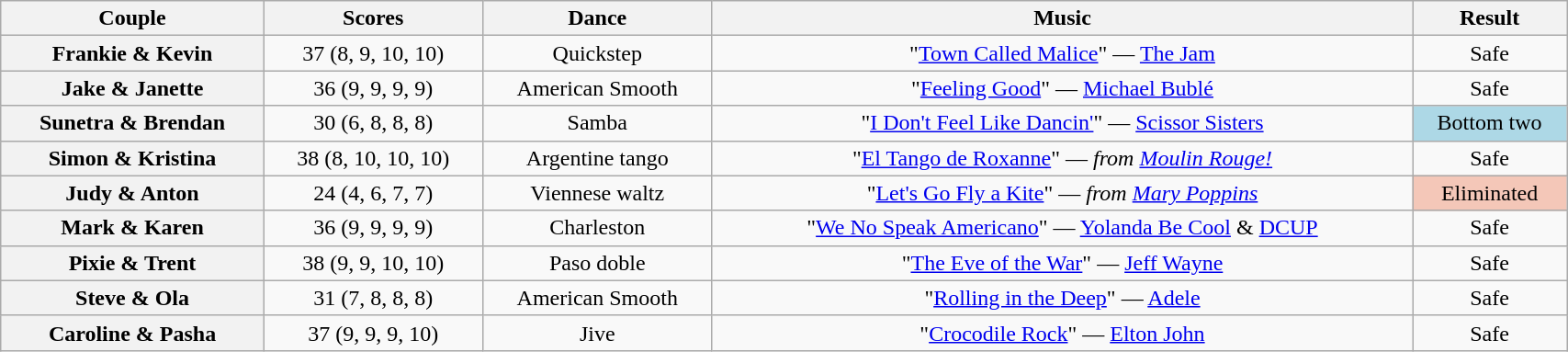<table class="wikitable sortable" style="text-align:center; width:90%">
<tr>
<th scope="col">Couple</th>
<th scope="col">Scores</th>
<th scope="col" class="unsortable">Dance</th>
<th scope="col" class="unsortable">Music</th>
<th scope="col" class="unsortable">Result</th>
</tr>
<tr>
<th scope="row">Frankie & Kevin</th>
<td>37 (8, 9, 10, 10)</td>
<td>Quickstep</td>
<td>"<a href='#'>Town Called Malice</a>" — <a href='#'>The Jam</a></td>
<td>Safe</td>
</tr>
<tr>
<th scope="row">Jake & Janette</th>
<td>36 (9, 9, 9, 9)</td>
<td>American Smooth</td>
<td>"<a href='#'>Feeling Good</a>" — <a href='#'>Michael Bublé</a></td>
<td>Safe</td>
</tr>
<tr>
<th scope="row">Sunetra & Brendan</th>
<td>30 (6, 8, 8, 8)</td>
<td>Samba</td>
<td>"<a href='#'>I Don't Feel Like Dancin'</a>" — <a href='#'>Scissor Sisters</a></td>
<td bgcolor="lightblue">Bottom two</td>
</tr>
<tr>
<th scope="row">Simon & Kristina</th>
<td>38 (8, 10, 10, 10)</td>
<td>Argentine tango</td>
<td>"<a href='#'>El Tango de Roxanne</a>" — <em>from <a href='#'>Moulin Rouge!</a></em></td>
<td>Safe</td>
</tr>
<tr>
<th scope="row">Judy & Anton</th>
<td>24 (4, 6, 7, 7)</td>
<td>Viennese waltz</td>
<td>"<a href='#'>Let's Go Fly a Kite</a>" — <em>from <a href='#'>Mary Poppins</a></em></td>
<td bgcolor="f4c7b8">Eliminated</td>
</tr>
<tr>
<th scope="row">Mark & Karen</th>
<td>36 (9, 9, 9, 9)</td>
<td>Charleston</td>
<td>"<a href='#'>We No Speak Americano</a>" — <a href='#'>Yolanda Be Cool</a> & <a href='#'>DCUP</a></td>
<td>Safe</td>
</tr>
<tr>
<th scope="row">Pixie & Trent</th>
<td>38 (9, 9, 10, 10)</td>
<td>Paso doble</td>
<td>"<a href='#'>The Eve of the War</a>" — <a href='#'>Jeff Wayne</a></td>
<td>Safe</td>
</tr>
<tr>
<th scope="row">Steve & Ola</th>
<td>31 (7, 8, 8, 8)</td>
<td>American Smooth</td>
<td>"<a href='#'>Rolling in the Deep</a>" — <a href='#'>Adele</a></td>
<td>Safe</td>
</tr>
<tr>
<th scope="row">Caroline & Pasha</th>
<td>37 (9, 9, 9, 10)</td>
<td>Jive</td>
<td>"<a href='#'>Crocodile Rock</a>" — <a href='#'>Elton John</a></td>
<td>Safe</td>
</tr>
</table>
